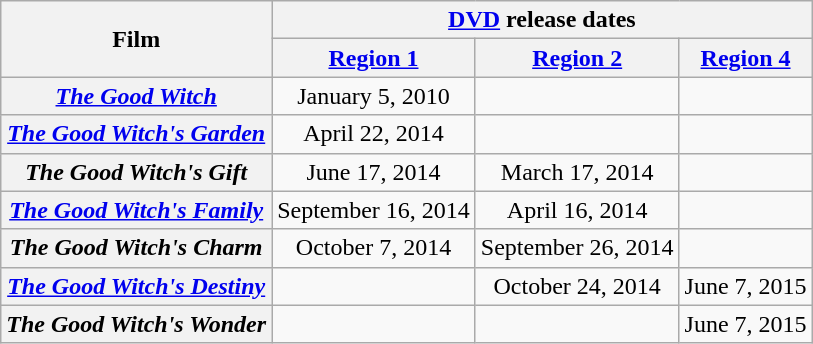<table class="wikitable plainrowheaders" style="text-align:center">
<tr>
<th rowspan="2">Film</th>
<th colspan="3"><a href='#'>DVD</a> release dates</th>
</tr>
<tr>
<th><a href='#'>Region 1</a></th>
<th><a href='#'>Region 2</a></th>
<th><a href='#'>Region 4</a></th>
</tr>
<tr>
<th scope="row"><em><a href='#'>The Good Witch</a></em></th>
<td>January 5, 2010</td>
<td></td>
<td></td>
</tr>
<tr>
<th scope="row"><em><a href='#'>The Good Witch's Garden</a></em></th>
<td>April 22, 2014</td>
<td></td>
<td></td>
</tr>
<tr>
<th scope="row"><em>The Good Witch's Gift</em></th>
<td>June 17, 2014</td>
<td>March 17, 2014 </td>
<td></td>
</tr>
<tr>
<th scope="row"><em><a href='#'>The Good Witch's Family</a></em></th>
<td>September 16, 2014</td>
<td>April 16, 2014 </td>
<td></td>
</tr>
<tr>
<th scope="row"><em>The Good Witch's Charm</em></th>
<td>October 7, 2014</td>
<td>September 26, 2014 </td>
<td></td>
</tr>
<tr>
<th scope="row"><em><a href='#'>The Good Witch's Destiny</a></em></th>
<td></td>
<td>October 24, 2014 </td>
<td>June 7, 2015</td>
</tr>
<tr>
<th scope="row"><em>The Good Witch's Wonder</em></th>
<td></td>
<td></td>
<td>June 7, 2015</td>
</tr>
</table>
